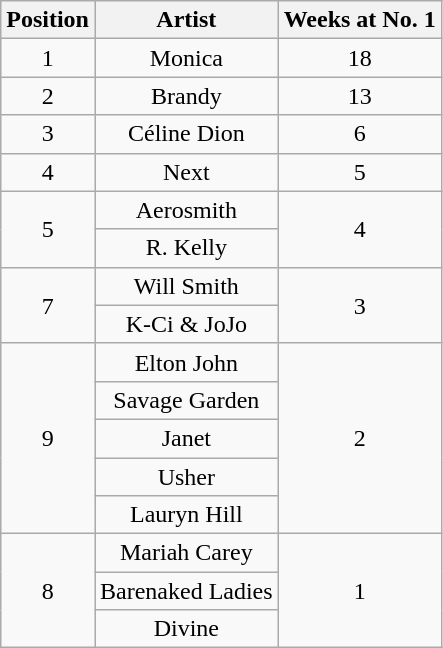<table class="wikitable plainrowheaders" style="text-align:center;">
<tr>
<th>Position</th>
<th>Artist</th>
<th>Weeks at No. 1</th>
</tr>
<tr>
<td>1</td>
<td>Monica</td>
<td>18</td>
</tr>
<tr>
<td>2</td>
<td>Brandy</td>
<td>13</td>
</tr>
<tr>
<td>3</td>
<td>Céline Dion</td>
<td>6</td>
</tr>
<tr>
<td>4</td>
<td>Next</td>
<td>5</td>
</tr>
<tr>
<td rowspan=2>5</td>
<td>Aerosmith</td>
<td rowspan=2>4</td>
</tr>
<tr>
<td>R. Kelly</td>
</tr>
<tr>
<td rowspan=2>7</td>
<td>Will Smith</td>
<td rowspan=2>3</td>
</tr>
<tr>
<td>K-Ci & JoJo</td>
</tr>
<tr>
<td rowspan=5>9</td>
<td>Elton John</td>
<td rowspan=5>2</td>
</tr>
<tr>
<td>Savage Garden</td>
</tr>
<tr>
<td>Janet</td>
</tr>
<tr>
<td>Usher</td>
</tr>
<tr>
<td>Lauryn Hill</td>
</tr>
<tr>
<td rowspan=3>8</td>
<td>Mariah Carey</td>
<td rowspan=3>1</td>
</tr>
<tr>
<td>Barenaked Ladies</td>
</tr>
<tr>
<td>Divine</td>
</tr>
</table>
